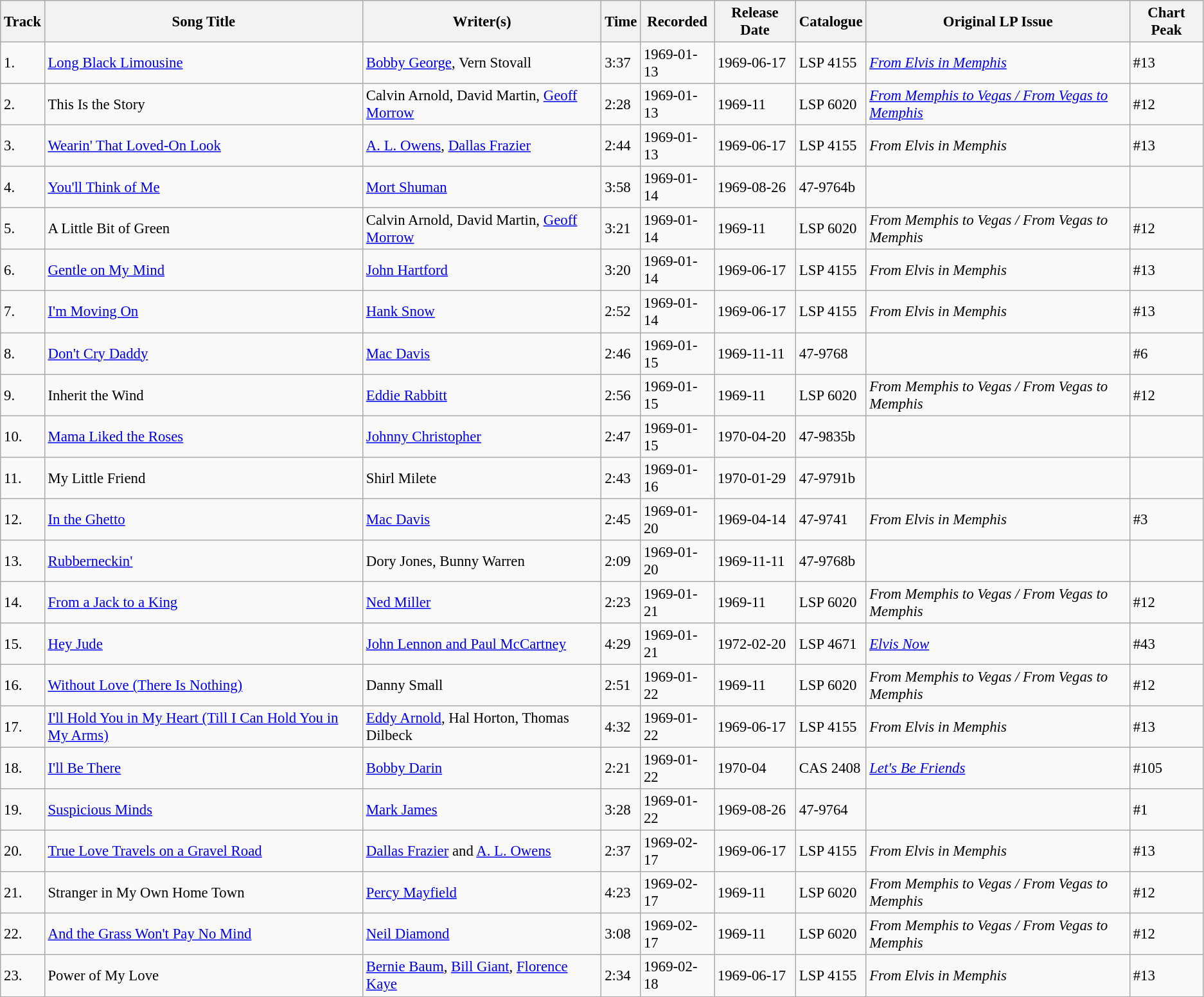<table class="wikitable" style="font-size:95%;">
<tr>
<th>Track</th>
<th>Song Title</th>
<th>Writer(s)</th>
<th>Time</th>
<th>Recorded</th>
<th>Release Date</th>
<th>Catalogue</th>
<th>Original LP Issue</th>
<th>Chart Peak</th>
</tr>
<tr>
<td>1.</td>
<td><a href='#'>Long Black Limousine</a></td>
<td><a href='#'>Bobby George</a>, Vern Stovall</td>
<td>3:37</td>
<td>1969-01-13</td>
<td>1969-06-17</td>
<td>LSP 4155</td>
<td><em><a href='#'>From Elvis in Memphis</a></em></td>
<td>#13</td>
</tr>
<tr>
<td>2.</td>
<td>This Is the Story</td>
<td>Calvin Arnold, David Martin, <a href='#'>Geoff Morrow</a></td>
<td>2:28</td>
<td>1969-01-13</td>
<td>1969-11</td>
<td>LSP 6020</td>
<td><em><a href='#'>From Memphis to Vegas / From Vegas to Memphis</a></em></td>
<td>#12</td>
</tr>
<tr>
<td>3.</td>
<td><a href='#'>Wearin' That Loved-On Look</a></td>
<td><a href='#'>A.&nbsp;L. Owens</a>, <a href='#'>Dallas Frazier</a></td>
<td>2:44</td>
<td>1969-01-13</td>
<td>1969-06-17</td>
<td>LSP 4155</td>
<td><em>From Elvis in Memphis</em></td>
<td>#13</td>
</tr>
<tr>
<td>4.</td>
<td><a href='#'>You'll Think of Me</a></td>
<td><a href='#'>Mort Shuman</a></td>
<td>3:58</td>
<td>1969-01-14</td>
<td>1969-08-26</td>
<td>47-9764b</td>
<td></td>
<td></td>
</tr>
<tr>
<td>5.</td>
<td>A Little Bit of Green</td>
<td>Calvin Arnold, David Martin, <a href='#'>Geoff Morrow</a></td>
<td>3:21</td>
<td>1969-01-14</td>
<td>1969-11</td>
<td>LSP 6020</td>
<td><em>From Memphis to Vegas / From Vegas to Memphis</em></td>
<td>#12</td>
</tr>
<tr>
<td>6.</td>
<td><a href='#'>Gentle on My Mind</a></td>
<td><a href='#'>John Hartford</a></td>
<td>3:20</td>
<td>1969-01-14</td>
<td>1969-06-17</td>
<td>LSP 4155</td>
<td><em>From Elvis in Memphis</em></td>
<td>#13</td>
</tr>
<tr>
<td>7.</td>
<td><a href='#'>I'm Moving On</a></td>
<td><a href='#'>Hank Snow</a></td>
<td>2:52</td>
<td>1969-01-14</td>
<td>1969-06-17</td>
<td>LSP 4155</td>
<td><em>From Elvis in Memphis</em></td>
<td>#13</td>
</tr>
<tr>
<td>8.</td>
<td><a href='#'>Don't Cry Daddy</a></td>
<td><a href='#'>Mac Davis</a></td>
<td>2:46</td>
<td>1969-01-15</td>
<td>1969-11-11</td>
<td>47-9768</td>
<td></td>
<td>#6</td>
</tr>
<tr>
<td>9.</td>
<td>Inherit the Wind</td>
<td><a href='#'>Eddie Rabbitt</a></td>
<td>2:56</td>
<td>1969-01-15</td>
<td>1969-11</td>
<td>LSP 6020</td>
<td><em>From Memphis to Vegas / From Vegas to Memphis</em></td>
<td>#12</td>
</tr>
<tr>
<td>10.</td>
<td><a href='#'>Mama Liked the Roses</a></td>
<td><a href='#'>Johnny Christopher</a></td>
<td>2:47</td>
<td>1969-01-15</td>
<td>1970-04-20</td>
<td>47-9835b</td>
<td></td>
<td></td>
</tr>
<tr>
<td>11.</td>
<td>My Little Friend</td>
<td>Shirl Milete</td>
<td>2:43</td>
<td>1969-01-16</td>
<td>1970-01-29</td>
<td>47-9791b</td>
<td></td>
<td></td>
</tr>
<tr>
<td>12.</td>
<td><a href='#'>In the Ghetto</a></td>
<td><a href='#'>Mac Davis</a></td>
<td>2:45</td>
<td>1969-01-20</td>
<td>1969-04-14</td>
<td>47-9741</td>
<td><em>From Elvis in Memphis</em></td>
<td>#3</td>
</tr>
<tr>
<td>13.</td>
<td><a href='#'>Rubberneckin'</a></td>
<td>Dory Jones, Bunny Warren</td>
<td>2:09</td>
<td>1969-01-20</td>
<td>1969-11-11</td>
<td>47-9768b</td>
<td></td>
<td></td>
</tr>
<tr>
<td>14.</td>
<td><a href='#'>From a Jack to a King</a></td>
<td><a href='#'>Ned Miller</a></td>
<td>2:23</td>
<td>1969-01-21</td>
<td>1969-11</td>
<td>LSP 6020</td>
<td><em>From Memphis to Vegas / From Vegas to Memphis</em></td>
<td>#12</td>
</tr>
<tr>
<td>15.</td>
<td><a href='#'>Hey Jude</a></td>
<td><a href='#'>John Lennon and Paul McCartney</a></td>
<td>4:29</td>
<td>1969-01-21</td>
<td>1972-02-20</td>
<td>LSP 4671</td>
<td><em><a href='#'>Elvis Now</a></em></td>
<td>#43</td>
</tr>
<tr>
<td>16.</td>
<td><a href='#'>Without Love (There Is Nothing)</a></td>
<td>Danny Small</td>
<td>2:51</td>
<td>1969-01-22</td>
<td>1969-11</td>
<td>LSP 6020</td>
<td><em>From Memphis to Vegas / From Vegas to Memphis</em></td>
<td>#12</td>
</tr>
<tr>
<td>17.</td>
<td><a href='#'>I'll Hold You in My Heart (Till I Can Hold You in My Arms)</a></td>
<td><a href='#'>Eddy Arnold</a>, Hal Horton, Thomas Dilbeck</td>
<td>4:32</td>
<td>1969-01-22</td>
<td>1969-06-17</td>
<td>LSP 4155</td>
<td><em>From Elvis in Memphis</em></td>
<td>#13</td>
</tr>
<tr>
<td>18.</td>
<td><a href='#'>I'll Be There</a></td>
<td><a href='#'>Bobby Darin</a></td>
<td>2:21</td>
<td>1969-01-22</td>
<td>1970-04</td>
<td>CAS 2408</td>
<td><em><a href='#'>Let's Be Friends</a></em></td>
<td>#105</td>
</tr>
<tr>
<td>19.</td>
<td><a href='#'>Suspicious Minds</a></td>
<td><a href='#'>Mark James</a></td>
<td>3:28</td>
<td>1969-01-22</td>
<td>1969-08-26</td>
<td>47-9764</td>
<td></td>
<td>#1</td>
</tr>
<tr>
<td>20.</td>
<td><a href='#'>True Love Travels on a Gravel Road</a></td>
<td><a href='#'>Dallas Frazier</a> and <a href='#'>A.&nbsp;L. Owens</a></td>
<td>2:37</td>
<td>1969-02-17</td>
<td>1969-06-17</td>
<td>LSP 4155</td>
<td><em>From Elvis in Memphis</em></td>
<td>#13</td>
</tr>
<tr>
<td>21.</td>
<td>Stranger in My Own Home Town</td>
<td><a href='#'>Percy Mayfield</a></td>
<td>4:23</td>
<td>1969-02-17</td>
<td>1969-11</td>
<td>LSP 6020</td>
<td><em>From Memphis to Vegas / From Vegas to Memphis</em></td>
<td>#12</td>
</tr>
<tr>
<td>22.</td>
<td><a href='#'>And the Grass Won't Pay No Mind</a></td>
<td><a href='#'>Neil Diamond</a></td>
<td>3:08</td>
<td>1969-02-17</td>
<td>1969-11</td>
<td>LSP 6020</td>
<td><em>From Memphis to Vegas / From Vegas to Memphis</em></td>
<td>#12</td>
</tr>
<tr>
<td>23.</td>
<td>Power of My Love</td>
<td><a href='#'>Bernie Baum</a>, <a href='#'>Bill Giant</a>, <a href='#'>Florence Kaye</a></td>
<td>2:34</td>
<td>1969-02-18</td>
<td>1969-06-17</td>
<td>LSP 4155</td>
<td><em>From Elvis in Memphis</em></td>
<td>#13</td>
</tr>
</table>
